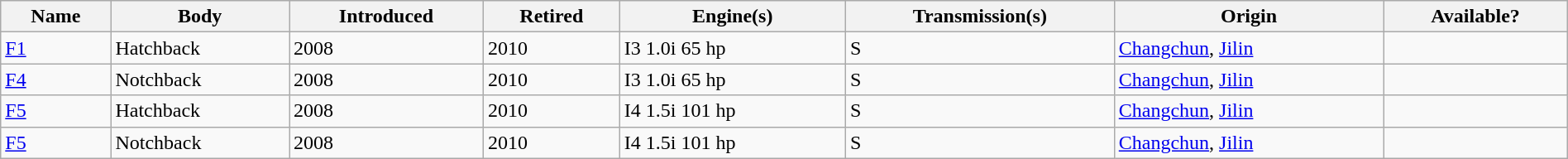<table class="wikitable sortable" style="width:100%;">
<tr>
<th>Name</th>
<th>Body</th>
<th>Introduced</th>
<th>Retired</th>
<th class="unsortable">Engine(s)</th>
<th class="unsortable">Transmission(s)</th>
<th>Origin</th>
<th>Available?</th>
</tr>
<tr>
<td><a href='#'><span>F1</span></a></td>
<td>Hatchback</td>
<td>2008</td>
<td>2010</td>
<td>I3 1.0i 65 hp</td>
<td>S</td>
<td> <a href='#'>Changchun</a>, <a href='#'>Jilin</a></td>
<td></td>
</tr>
<tr>
<td><a href='#'><span>F4</span></a></td>
<td>Notchback</td>
<td>2008</td>
<td>2010</td>
<td>I3 1.0i 65 hp</td>
<td>S</td>
<td> <a href='#'>Changchun</a>, <a href='#'>Jilin</a></td>
<td></td>
</tr>
<tr>
<td><a href='#'><span>F5</span></a></td>
<td>Hatchback</td>
<td>2008</td>
<td>2010</td>
<td>I4 1.5i 101 hp</td>
<td>S</td>
<td> <a href='#'>Changchun</a>, <a href='#'>Jilin</a></td>
<td></td>
</tr>
<tr>
<td><a href='#'><span>F5</span></a></td>
<td>Notchback</td>
<td>2008</td>
<td>2010</td>
<td>I4 1.5i 101 hp</td>
<td>S</td>
<td> <a href='#'>Changchun</a>, <a href='#'>Jilin</a></td>
<td></td>
</tr>
</table>
